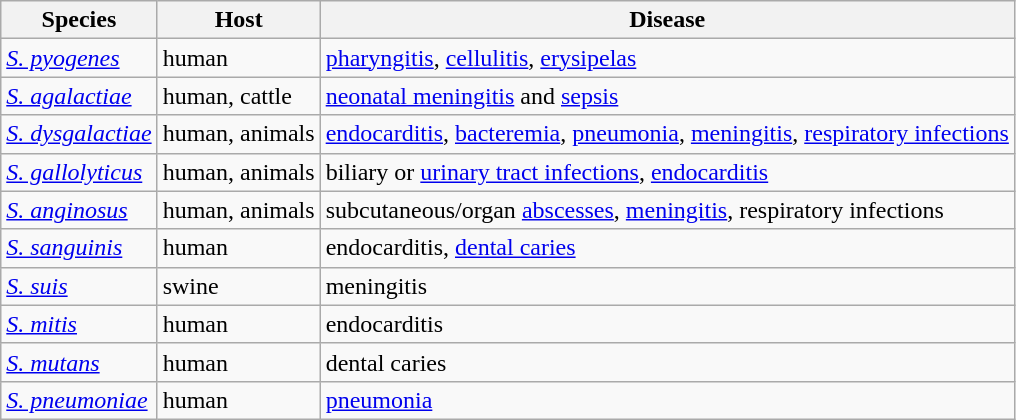<table class="wikitable sortable">
<tr>
<th>Species</th>
<th>Host</th>
<th>Disease</th>
</tr>
<tr>
<td><em><a href='#'>S. pyogenes</a></em></td>
<td>human</td>
<td><a href='#'>pharyngitis</a>, <a href='#'>cellulitis</a>, <a href='#'>erysipelas</a></td>
</tr>
<tr>
<td><em><a href='#'>S. agalactiae</a></em></td>
<td>human, cattle</td>
<td><a href='#'>neonatal meningitis</a> and <a href='#'>sepsis</a></td>
</tr>
<tr>
<td><em><a href='#'>S. dysgalactiae</a></em></td>
<td>human, animals</td>
<td><a href='#'>endocarditis</a>, <a href='#'>bacteremia</a>, <a href='#'>pneumonia</a>, <a href='#'>meningitis</a>, <a href='#'>respiratory infections</a></td>
</tr>
<tr>
<td><em><a href='#'>S. gallolyticus</a></em></td>
<td>human, animals</td>
<td>biliary or <a href='#'>urinary tract infections</a>, <a href='#'>endocarditis</a></td>
</tr>
<tr>
<td><em><a href='#'>S. anginosus</a></em></td>
<td>human, animals</td>
<td>subcutaneous/organ <a href='#'>abscesses</a>, <a href='#'>meningitis</a>, respiratory infections</td>
</tr>
<tr>
<td><em><a href='#'>S. sanguinis</a></em></td>
<td>human</td>
<td>endocarditis, <a href='#'>dental caries</a></td>
</tr>
<tr>
<td><em><a href='#'>S. suis</a></em></td>
<td>swine</td>
<td>meningitis</td>
</tr>
<tr>
<td><em><a href='#'>S. mitis</a></em></td>
<td>human</td>
<td>endocarditis</td>
</tr>
<tr>
<td><em><a href='#'>S. mutans</a></em></td>
<td>human</td>
<td>dental caries</td>
</tr>
<tr>
<td><em><a href='#'>S. pneumoniae</a></em></td>
<td>human</td>
<td><a href='#'>pneumonia</a></td>
</tr>
</table>
